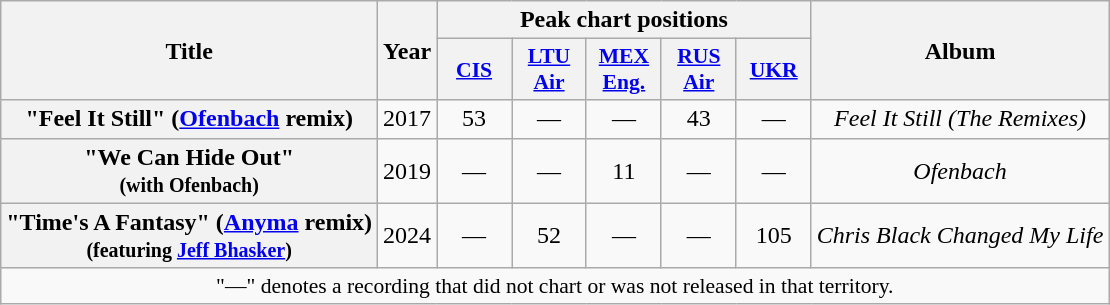<table class="wikitable plainrowheaders" style="text-align:center;" border="1">
<tr>
<th scope="col" rowspan="2">Title</th>
<th scope="col" rowspan="2">Year</th>
<th scope="col" colspan="5">Peak chart positions</th>
<th scope="col" rowspan="2">Album</th>
</tr>
<tr>
<th scope="col" style="width:3em;font-size:90%;"><a href='#'>CIS</a><br></th>
<th scope="col" style="width:3em;font-size:90%;"><a href='#'>LTU<br>Air</a><br></th>
<th scope="col" style="width:3em;font-size:90%;"><a href='#'>MEX<br>Eng.</a><br></th>
<th scope="col" style="width:3em;font-size:90%;"><a href='#'>RUS<br>Air</a><br></th>
<th scope="col" style="width:3em;font-size:90%;"><a href='#'>UKR</a><br></th>
</tr>
<tr>
<th scope="row">"Feel It Still" (<a href='#'>Ofenbach</a> remix)</th>
<td>2017</td>
<td>53</td>
<td>—</td>
<td>—</td>
<td>43</td>
<td>—</td>
<td><em>Feel It Still (The Remixes)</em></td>
</tr>
<tr>
<th scope="row">"We Can Hide Out"<br><small>(with Ofenbach)</small></th>
<td>2019</td>
<td>—</td>
<td>—</td>
<td>11</td>
<td>—</td>
<td>—</td>
<td><em>Ofenbach</em></td>
</tr>
<tr>
<th scope="row">"Time's A Fantasy" (<a href='#'>Anyma</a> remix)<br><small>(featuring <a href='#'>Jeff Bhasker</a>)</small></th>
<td>2024</td>
<td>—</td>
<td>52</td>
<td>—</td>
<td>—</td>
<td>105</td>
<td><em>Chris Black Changed My Life</em></td>
</tr>
<tr>
<td colspan="15" style="font-size:90%">"—" denotes a recording that did not chart or was not released in that territory.</td>
</tr>
</table>
